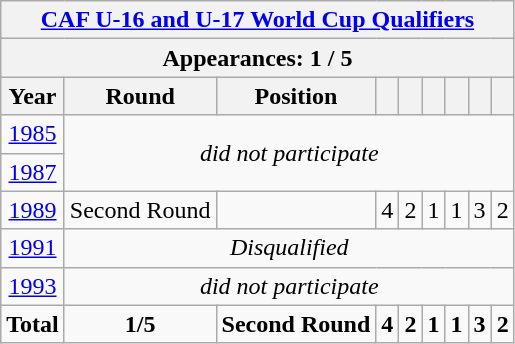<table class="wikitable" style="text-align: center;">
<tr>
<th colspan=9><a href='#'>CAF U-16 and U-17 World Cup Qualifiers</a></th>
</tr>
<tr>
<th colspan=9>Appearances: 1 / 5</th>
</tr>
<tr>
<th>Year</th>
<th>Round</th>
<th>Position</th>
<th></th>
<th></th>
<th></th>
<th></th>
<th></th>
<th></th>
</tr>
<tr>
<td><a href='#'>1985</a></td>
<td rowspan=2 colspan=8><em>did not participate</em></td>
</tr>
<tr>
<td><a href='#'>1987</a></td>
</tr>
<tr>
<td><a href='#'>1989</a></td>
<td>Second Round</td>
<td></td>
<td>4</td>
<td>2</td>
<td>1</td>
<td>1</td>
<td>3</td>
<td>2</td>
</tr>
<tr>
<td><a href='#'>1991</a></td>
<td rowspan=1 colspan=8><em>Disqualified</em></td>
</tr>
<tr>
<td><a href='#'>1993</a></td>
<td rowspan=1 colspan=8><em>did not participate</em></td>
</tr>
<tr>
<td><strong>Total</strong></td>
<td><strong>1/5</strong></td>
<td><strong>Second Round</strong></td>
<td><strong>4</strong></td>
<td><strong>2</strong></td>
<td><strong>1</strong></td>
<td><strong>1</strong></td>
<td><strong>3</strong></td>
<td><strong>2</strong></td>
</tr>
</table>
